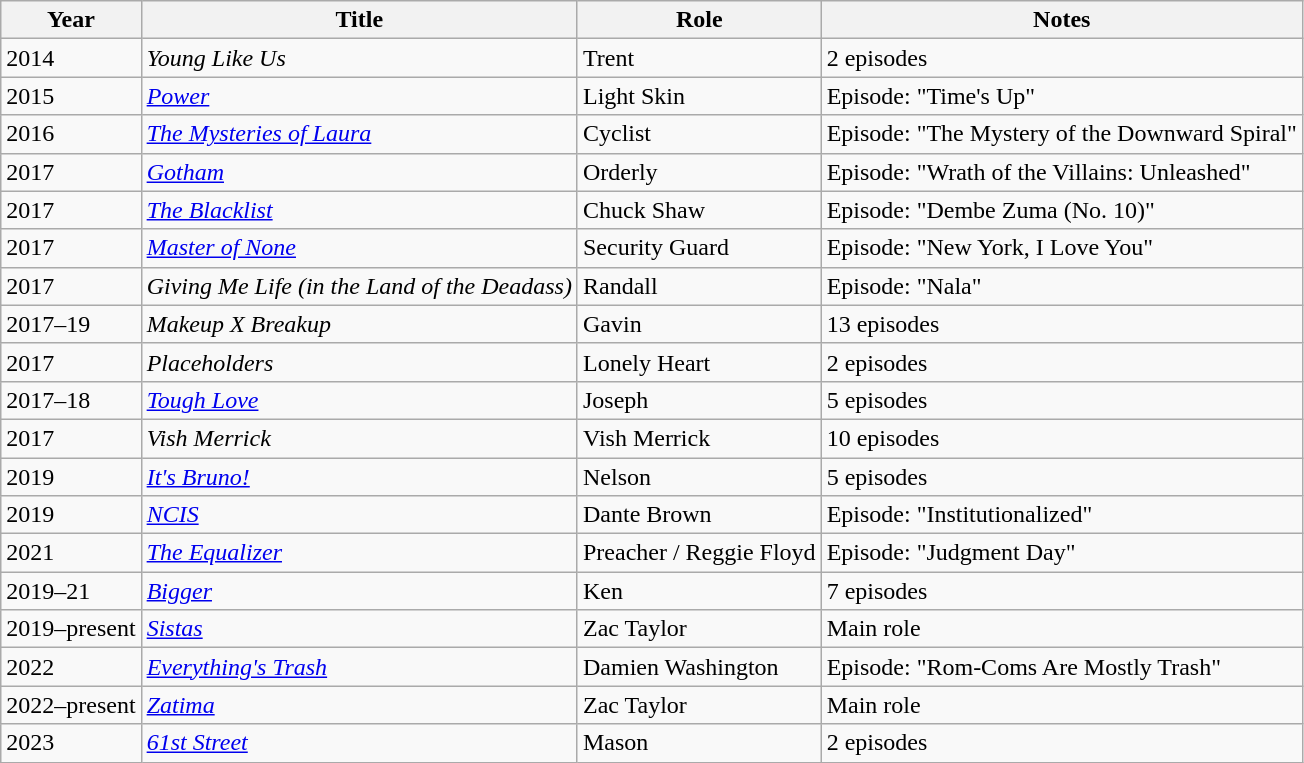<table class="wikitable sortable">
<tr>
<th>Year</th>
<th>Title</th>
<th>Role</th>
<th>Notes</th>
</tr>
<tr>
<td>2014</td>
<td><em>Young Like Us</em></td>
<td>Trent</td>
<td>2 episodes</td>
</tr>
<tr>
<td>2015</td>
<td><em><a href='#'>Power</a></em></td>
<td>Light Skin</td>
<td>Episode: "Time's Up"</td>
</tr>
<tr>
<td>2016</td>
<td><em><a href='#'>The Mysteries of Laura</a></em></td>
<td>Cyclist</td>
<td>Episode: "The Mystery of the Downward Spiral"</td>
</tr>
<tr>
<td>2017</td>
<td><em><a href='#'>Gotham</a></em></td>
<td>Orderly</td>
<td>Episode: "Wrath of the Villains: Unleashed"</td>
</tr>
<tr>
<td>2017</td>
<td><em><a href='#'>The Blacklist</a></em></td>
<td>Chuck Shaw</td>
<td>Episode: "Dembe Zuma (No. 10)"</td>
</tr>
<tr>
<td>2017</td>
<td><em><a href='#'>Master of None</a></em></td>
<td>Security Guard</td>
<td>Episode: "New York, I Love You"</td>
</tr>
<tr>
<td>2017</td>
<td><em>Giving Me Life (in the Land of the Deadass)</em></td>
<td>Randall</td>
<td>Episode: "Nala"</td>
</tr>
<tr>
<td>2017–19</td>
<td><em>Makeup X Breakup</em></td>
<td>Gavin</td>
<td>13 episodes</td>
</tr>
<tr>
<td>2017</td>
<td><em>Placeholders</em></td>
<td>Lonely Heart</td>
<td>2 episodes</td>
</tr>
<tr>
<td>2017–18</td>
<td><em><a href='#'>Tough Love</a></em></td>
<td>Joseph</td>
<td>5 episodes</td>
</tr>
<tr>
<td>2017</td>
<td><em>Vish Merrick</em></td>
<td>Vish Merrick</td>
<td>10 episodes</td>
</tr>
<tr>
<td>2019</td>
<td><em><a href='#'>It's Bruno!</a></em></td>
<td>Nelson</td>
<td>5 episodes</td>
</tr>
<tr>
<td>2019</td>
<td><em><a href='#'>NCIS</a></em></td>
<td>Dante Brown</td>
<td>Episode: "Institutionalized"</td>
</tr>
<tr>
<td>2021</td>
<td><em><a href='#'>The Equalizer</a></em></td>
<td>Preacher / Reggie Floyd</td>
<td>Episode: "Judgment Day"</td>
</tr>
<tr>
<td>2019–21</td>
<td><em><a href='#'>Bigger</a></em></td>
<td>Ken</td>
<td>7 episodes</td>
</tr>
<tr>
<td>2019–present</td>
<td><em><a href='#'>Sistas</a></em></td>
<td>Zac Taylor</td>
<td>Main role</td>
</tr>
<tr>
<td>2022</td>
<td><em><a href='#'>Everything's Trash</a></em></td>
<td>Damien Washington</td>
<td>Episode: "Rom-Coms Are Mostly Trash"</td>
</tr>
<tr>
<td>2022–present</td>
<td><em><a href='#'>Zatima</a></em></td>
<td>Zac Taylor</td>
<td>Main role</td>
</tr>
<tr>
<td>2023</td>
<td><em><a href='#'>61st Street</a></em></td>
<td>Mason</td>
<td>2 episodes</td>
</tr>
</table>
